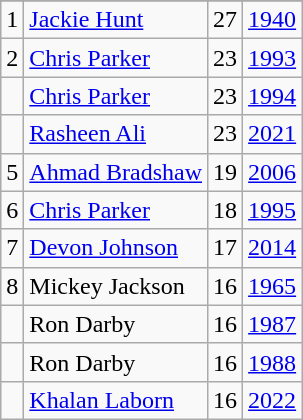<table class="wikitable">
<tr>
</tr>
<tr>
<td>1</td>
<td><a href='#'>Jackie Hunt</a></td>
<td>27</td>
<td><a href='#'>1940</a></td>
</tr>
<tr>
<td>2</td>
<td><a href='#'>Chris Parker</a></td>
<td>23</td>
<td><a href='#'>1993</a></td>
</tr>
<tr>
<td></td>
<td><a href='#'>Chris Parker</a></td>
<td>23</td>
<td><a href='#'>1994</a></td>
</tr>
<tr>
<td></td>
<td><a href='#'>Rasheen Ali</a></td>
<td>23</td>
<td><a href='#'>2021</a></td>
</tr>
<tr>
<td>5</td>
<td><a href='#'>Ahmad Bradshaw</a></td>
<td>19</td>
<td><a href='#'>2006</a></td>
</tr>
<tr>
<td>6</td>
<td><a href='#'>Chris Parker</a></td>
<td>18</td>
<td><a href='#'>1995</a></td>
</tr>
<tr>
<td>7</td>
<td><a href='#'>Devon Johnson</a></td>
<td>17</td>
<td><a href='#'>2014</a></td>
</tr>
<tr>
<td>8</td>
<td>Mickey Jackson</td>
<td>16</td>
<td><a href='#'>1965</a></td>
</tr>
<tr>
<td></td>
<td>Ron Darby</td>
<td>16</td>
<td><a href='#'>1987</a></td>
</tr>
<tr>
<td></td>
<td>Ron Darby</td>
<td>16</td>
<td><a href='#'>1988</a></td>
</tr>
<tr>
<td></td>
<td><a href='#'>Khalan Laborn</a></td>
<td>16</td>
<td><a href='#'>2022</a></td>
</tr>
</table>
